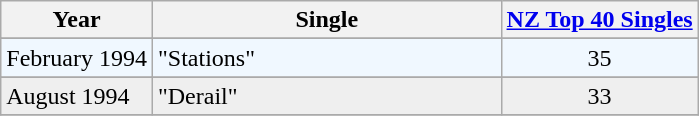<table class="wikitable"|width=100%>
<tr>
<th>Year</th>
<th width="225">Single</th>
<th><a href='#'>NZ Top 40 Singles</a></th>
</tr>
<tr>
</tr>
<tr bgcolor="#F0F8FF">
<td align="left" valign="top">February 1994</td>
<td align="left" valign="top">"Stations"</td>
<td align="center" valign="top">35</td>
</tr>
<tr>
</tr>
<tr bgcolor="#efefef">
<td align="left" valign="top">August 1994</td>
<td align="left" valign="top">"Derail"</td>
<td align="center" valign="top">33</td>
</tr>
<tr>
</tr>
</table>
